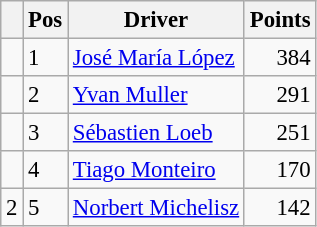<table class="wikitable" style="font-size: 95%;">
<tr>
<th></th>
<th>Pos</th>
<th>Driver</th>
<th>Points</th>
</tr>
<tr>
<td align="left"></td>
<td>1</td>
<td> <a href='#'>José María López</a></td>
<td align="right">384</td>
</tr>
<tr>
<td align="left"></td>
<td>2</td>
<td> <a href='#'>Yvan Muller</a></td>
<td align="right">291</td>
</tr>
<tr>
<td align="left"></td>
<td>3</td>
<td> <a href='#'>Sébastien Loeb</a></td>
<td align="right">251</td>
</tr>
<tr>
<td align="left"></td>
<td>4</td>
<td> <a href='#'>Tiago Monteiro</a></td>
<td align="right">170</td>
</tr>
<tr>
<td align="left"> 2</td>
<td>5</td>
<td> <a href='#'>Norbert Michelisz</a></td>
<td align="right">142</td>
</tr>
</table>
